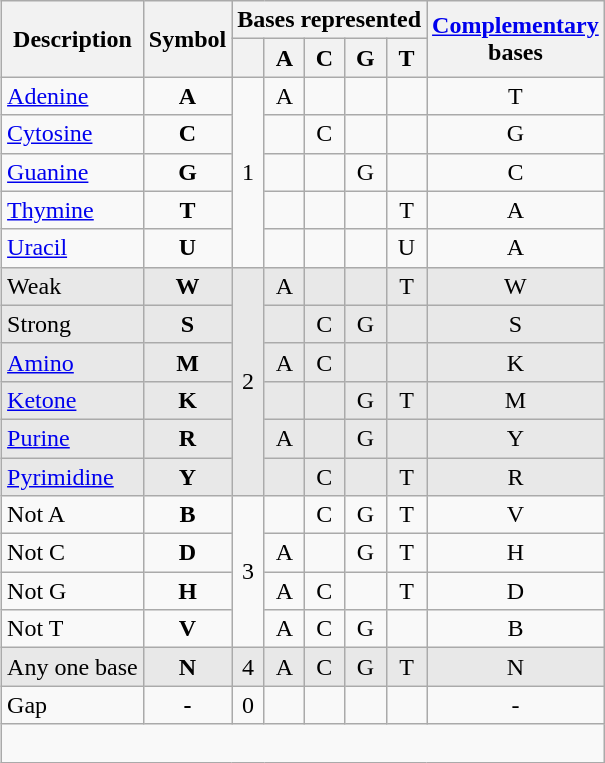<table class="wikitable" style="margin-left:25px; margin-top:0px; float:right; text-align:center;">
<tr>
<th rowspan=2>Description</th>
<th rowspan=2>Symbol</th>
<th colspan=5>Bases represented</th>
<th rowspan=2><a href='#'>Complementary</a> <br>bases</th>
</tr>
<tr>
<th></th>
<th>A</th>
<th>C</th>
<th>G</th>
<th>T</th>
</tr>
<tr>
<td style="text-align:left;"><a href='#'>Adenine</a></td>
<td><strong>A</strong></td>
<td rowspan=5>1</td>
<td>A</td>
<td></td>
<td></td>
<td></td>
<td>T</td>
</tr>
<tr>
<td style="text-align:left;"><a href='#'>Cytosine</a></td>
<td><strong>C</strong></td>
<td></td>
<td>C</td>
<td></td>
<td></td>
<td>G</td>
</tr>
<tr>
<td style="text-align:left;"><a href='#'>Guanine</a></td>
<td><strong>G</strong></td>
<td></td>
<td></td>
<td>G</td>
<td></td>
<td>C</td>
</tr>
<tr>
<td style="text-align:left;"><a href='#'>Thymine</a></td>
<td><strong>T</strong></td>
<td></td>
<td></td>
<td></td>
<td>T</td>
<td>A</td>
</tr>
<tr>
<td style="text-align:left;"><a href='#'>Uracil</a></td>
<td><strong>U</strong></td>
<td></td>
<td></td>
<td></td>
<td>U</td>
<td>A</td>
</tr>
<tr bgcolor=#e8e8e8>
<td style="text-align:left;">Weak</td>
<td><strong>W</strong></td>
<td rowspan=6>2</td>
<td>A</td>
<td></td>
<td></td>
<td>T</td>
<td>W</td>
</tr>
<tr bgcolor=#e8e8e8>
<td style="text-align:left;">Strong</td>
<td><strong>S</strong></td>
<td></td>
<td>C</td>
<td>G</td>
<td></td>
<td>S</td>
</tr>
<tr bgcolor=#e8e8e8>
<td style="text-align:left;"><a href='#'>Amino</a></td>
<td><strong>M</strong></td>
<td>A</td>
<td>C</td>
<td></td>
<td></td>
<td>K</td>
</tr>
<tr bgcolor=#e8e8e8>
<td style="text-align:left;"><a href='#'>Ketone</a></td>
<td><strong>K</strong></td>
<td></td>
<td></td>
<td>G</td>
<td>T</td>
<td>M</td>
</tr>
<tr bgcolor=#e8e8e8>
<td style="text-align:left;"><a href='#'>Purine</a></td>
<td><strong>R</strong></td>
<td>A</td>
<td></td>
<td>G</td>
<td></td>
<td>Y</td>
</tr>
<tr bgcolor=#e8e8e8>
<td style="text-align:left;"><a href='#'>Pyrimidine</a></td>
<td><strong>Y</strong></td>
<td></td>
<td>C</td>
<td></td>
<td>T</td>
<td>R</td>
</tr>
<tr>
<td style="text-align:left;">Not A</td>
<td><strong>B</strong></td>
<td rowspan=4>3</td>
<td></td>
<td>C</td>
<td>G</td>
<td>T</td>
<td>V</td>
</tr>
<tr>
<td style="text-align:left;">Not C</td>
<td><strong>D</strong></td>
<td>A</td>
<td></td>
<td>G</td>
<td>T</td>
<td>H</td>
</tr>
<tr>
<td style="text-align:left;">Not G</td>
<td><strong>H</strong></td>
<td>A</td>
<td>C</td>
<td></td>
<td>T</td>
<td>D</td>
</tr>
<tr>
<td align=left>Not T</td>
<td><strong>V</strong></td>
<td>A</td>
<td>C</td>
<td>G</td>
<td></td>
<td>B</td>
</tr>
<tr bgcolor=#e8e8e8>
<td style="text-align:left;">Any one base</td>
<td><strong>N</strong></td>
<td>4</td>
<td>A</td>
<td>C</td>
<td>G</td>
<td>T</td>
<td>N</td>
</tr>
<tr>
<td style="text-align:left;">Gap</td>
<td><strong>-</strong></td>
<td>0</td>
<td></td>
<td></td>
<td></td>
<td></td>
<td>-</td>
</tr>
<tr>
<td colspan=8><br></td>
</tr>
</table>
